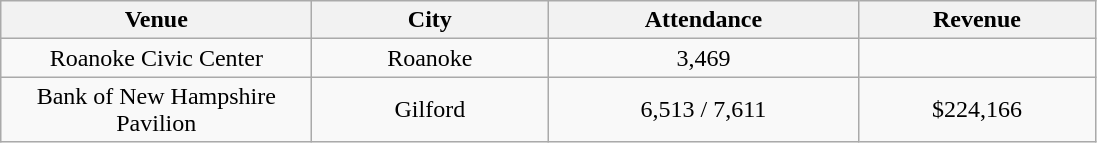<table class="wikitable" style="text-align:center">
<tr>
<th width="200">Venue</th>
<th width="150">City</th>
<th width="200">Attendance</th>
<th width="150">Revenue</th>
</tr>
<tr>
<td>Roanoke Civic Center</td>
<td>Roanoke</td>
<td>3,469</td>
<td></td>
</tr>
<tr>
<td>Bank of New Hampshire Pavilion</td>
<td>Gilford</td>
<td>6,513 / 7,611</td>
<td>$224,166</td>
</tr>
</table>
